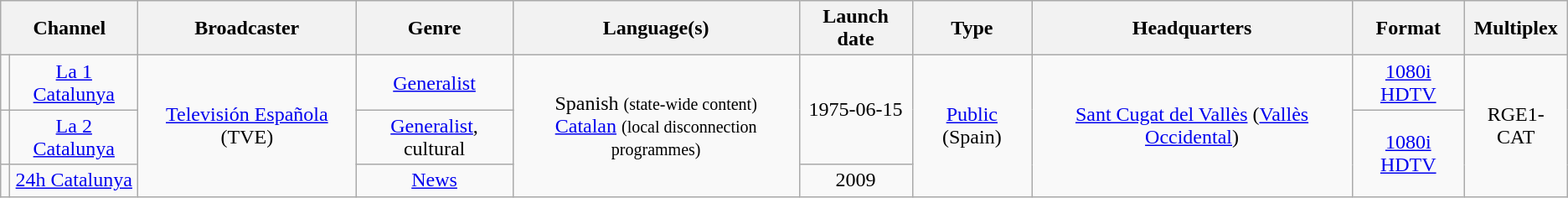<table class="wikitable toccolours" border="1" cellpadding="3" style="border-collapse:collapse; text-align:center">
<tr>
<th colspan="2">Channel</th>
<th>Broadcaster</th>
<th>Genre</th>
<th>Language(s)</th>
<th>Launch date</th>
<th>Type</th>
<th>Headquarters</th>
<th>Format</th>
<th>Multiplex</th>
</tr>
<tr>
<td></td>
<td><a href='#'>La 1 Catalunya</a></td>
<td rowspan="3"><a href='#'>Televisión Española</a> (TVE)</td>
<td><a href='#'>Generalist</a></td>
<td rowspan="3">Spanish <small>(state-wide content)</small><br><a href='#'>Catalan</a> <small>(local disconnection programmes)</small></td>
<td rowspan="2">1975-06-15</td>
<td rowspan="3"><a href='#'>Public</a> (Spain)</td>
<td rowspan="3"><a href='#'>Sant Cugat del Vallès</a> (<a href='#'>Vallès Occidental</a>)</td>
<td><a href='#'>1080i</a> <a href='#'>HDTV</a></td>
<td rowspan="3">RGE1-CAT</td>
</tr>
<tr>
<td></td>
<td><a href='#'>La 2 Catalunya</a></td>
<td><a href='#'>Generalist</a>, cultural</td>
<td rowspan="2"><a href='#'>1080i</a> <a href='#'>HDTV</a></td>
</tr>
<tr>
<td></td>
<td><a href='#'>24h Catalunya</a></td>
<td><a href='#'>News</a></td>
<td>2009</td>
</tr>
</table>
